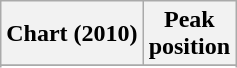<table class="wikitable sortable">
<tr>
<th>Chart (2010)</th>
<th>Peak<br>position</th>
</tr>
<tr>
</tr>
<tr>
</tr>
<tr>
</tr>
<tr>
</tr>
<tr>
</tr>
</table>
